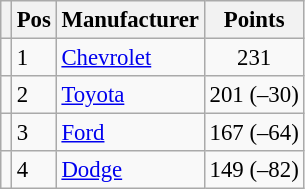<table class="wikitable" style="font-size: 95%;">
<tr>
<th></th>
<th>Pos</th>
<th>Manufacturer</th>
<th>Points</th>
</tr>
<tr>
<td align="left"></td>
<td>1</td>
<td><a href='#'>Chevrolet</a></td>
<td style="text-align:center;">231</td>
</tr>
<tr>
<td align="left"></td>
<td>2</td>
<td><a href='#'>Toyota</a></td>
<td style="text-align:right;">201 (–30)</td>
</tr>
<tr>
<td align="left"></td>
<td>3</td>
<td><a href='#'>Ford</a></td>
<td style="text-align:right;">167 (–64)</td>
</tr>
<tr>
<td align="left"></td>
<td>4</td>
<td><a href='#'>Dodge</a></td>
<td style="text-align:right;">149 (–82)</td>
</tr>
</table>
